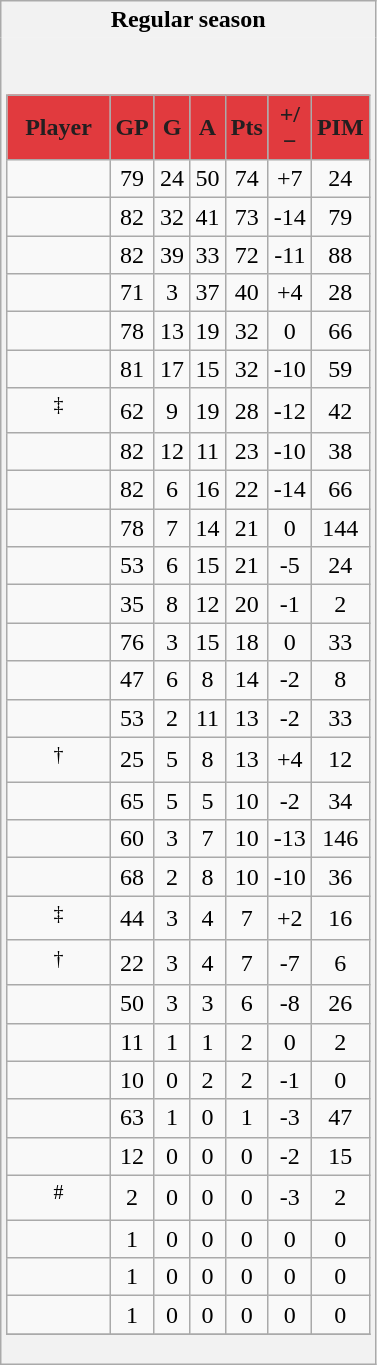<table class="wikitable" style="border: 1px solid #aaa;">
<tr>
<th style="border: 0;">Regular season</th>
</tr>
<tr>
<td style="background: #f2f2f2; border: 0; text-align: center;"><br><table class="wikitable sortable" width="100%">
<tr align=center>
<th style="background:#E13A3E; color:#231F20" width="40%">Player</th>
<th style="background:#E13A3E; color:#231F20" width="10%">GP</th>
<th style="background:#E13A3E; color:#231F20" width="10%">G</th>
<th style="background:#E13A3E; color:#231F20" width="10%">A</th>
<th style="background:#E13A3E; color:#231F20" width="10%">Pts</th>
<th style="background:#E13A3E; color:#231F20" width="10%">+/−</th>
<th style="background:#E13A3E; color:#231F20" width="10%">PIM</th>
</tr>
<tr align=center>
<td></td>
<td>79</td>
<td>24</td>
<td>50</td>
<td>74</td>
<td>+7</td>
<td>24</td>
</tr>
<tr align=center>
<td></td>
<td>82</td>
<td>32</td>
<td>41</td>
<td>73</td>
<td>-14</td>
<td>79</td>
</tr>
<tr align=center>
<td></td>
<td>82</td>
<td>39</td>
<td>33</td>
<td>72</td>
<td>-11</td>
<td>88</td>
</tr>
<tr align=center>
<td></td>
<td>71</td>
<td>3</td>
<td>37</td>
<td>40</td>
<td>+4</td>
<td>28</td>
</tr>
<tr align=center>
<td></td>
<td>78</td>
<td>13</td>
<td>19</td>
<td>32</td>
<td>0</td>
<td>66</td>
</tr>
<tr align=center>
<td></td>
<td>81</td>
<td>17</td>
<td>15</td>
<td>32</td>
<td>-10</td>
<td>59</td>
</tr>
<tr align=center>
<td><sup>‡</sup></td>
<td>62</td>
<td>9</td>
<td>19</td>
<td>28</td>
<td>-12</td>
<td>42</td>
</tr>
<tr align=center>
<td></td>
<td>82</td>
<td>12</td>
<td>11</td>
<td>23</td>
<td>-10</td>
<td>38</td>
</tr>
<tr align=center>
<td></td>
<td>82</td>
<td>6</td>
<td>16</td>
<td>22</td>
<td>-14</td>
<td>66</td>
</tr>
<tr align=center>
<td></td>
<td>78</td>
<td>7</td>
<td>14</td>
<td>21</td>
<td>0</td>
<td>144</td>
</tr>
<tr align=center>
<td></td>
<td>53</td>
<td>6</td>
<td>15</td>
<td>21</td>
<td>-5</td>
<td>24</td>
</tr>
<tr align=center>
<td></td>
<td>35</td>
<td>8</td>
<td>12</td>
<td>20</td>
<td>-1</td>
<td>2</td>
</tr>
<tr align=center>
<td></td>
<td>76</td>
<td>3</td>
<td>15</td>
<td>18</td>
<td>0</td>
<td>33</td>
</tr>
<tr align=center>
<td></td>
<td>47</td>
<td>6</td>
<td>8</td>
<td>14</td>
<td>-2</td>
<td>8</td>
</tr>
<tr align=center>
<td></td>
<td>53</td>
<td>2</td>
<td>11</td>
<td>13</td>
<td>-2</td>
<td>33</td>
</tr>
<tr align=center>
<td><sup>†</sup></td>
<td>25</td>
<td>5</td>
<td>8</td>
<td>13</td>
<td>+4</td>
<td>12</td>
</tr>
<tr align=center>
<td></td>
<td>65</td>
<td>5</td>
<td>5</td>
<td>10</td>
<td>-2</td>
<td>34</td>
</tr>
<tr align=center>
<td></td>
<td>60</td>
<td>3</td>
<td>7</td>
<td>10</td>
<td>-13</td>
<td>146</td>
</tr>
<tr align=center>
<td></td>
<td>68</td>
<td>2</td>
<td>8</td>
<td>10</td>
<td>-10</td>
<td>36</td>
</tr>
<tr align=center>
<td><sup>‡</sup></td>
<td>44</td>
<td>3</td>
<td>4</td>
<td>7</td>
<td>+2</td>
<td>16</td>
</tr>
<tr align=center>
<td><sup>†</sup></td>
<td>22</td>
<td>3</td>
<td>4</td>
<td>7</td>
<td>-7</td>
<td>6</td>
</tr>
<tr align=center>
<td></td>
<td>50</td>
<td>3</td>
<td>3</td>
<td>6</td>
<td>-8</td>
<td>26</td>
</tr>
<tr align=center>
<td></td>
<td>11</td>
<td>1</td>
<td>1</td>
<td>2</td>
<td>0</td>
<td>2</td>
</tr>
<tr align=center>
<td></td>
<td>10</td>
<td>0</td>
<td>2</td>
<td>2</td>
<td>-1</td>
<td>0</td>
</tr>
<tr align=center>
<td></td>
<td>63</td>
<td>1</td>
<td>0</td>
<td>1</td>
<td>-3</td>
<td>47</td>
</tr>
<tr align=center>
<td></td>
<td>12</td>
<td>0</td>
<td>0</td>
<td>0</td>
<td>-2</td>
<td>15</td>
</tr>
<tr align=center>
<td><sup>#</sup></td>
<td>2</td>
<td>0</td>
<td>0</td>
<td>0</td>
<td>-3</td>
<td>2</td>
</tr>
<tr align=center>
<td></td>
<td>1</td>
<td>0</td>
<td>0</td>
<td>0</td>
<td>0</td>
<td>0</td>
</tr>
<tr align=center>
<td></td>
<td>1</td>
<td>0</td>
<td>0</td>
<td>0</td>
<td>0</td>
<td>0</td>
</tr>
<tr align=center>
<td></td>
<td>1</td>
<td>0</td>
<td>0</td>
<td>0</td>
<td>0</td>
<td>0</td>
</tr>
<tr>
</tr>
</table>
</td>
</tr>
</table>
